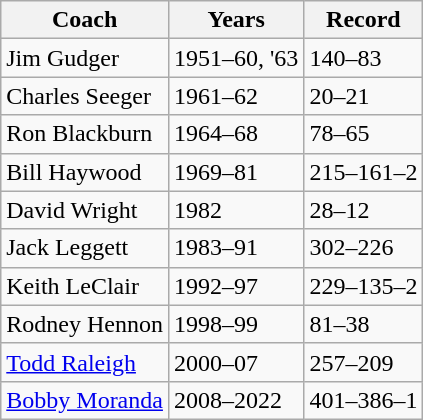<table class="wikitable">
<tr>
<th>Coach</th>
<th>Years</th>
<th>Record</th>
</tr>
<tr>
<td>Jim Gudger</td>
<td>1951–60, '63</td>
<td>140–83</td>
</tr>
<tr>
<td>Charles Seeger</td>
<td>1961–62</td>
<td>20–21</td>
</tr>
<tr>
<td>Ron Blackburn</td>
<td>1964–68</td>
<td>78–65</td>
</tr>
<tr>
<td>Bill Haywood</td>
<td>1969–81</td>
<td>215–161–2</td>
</tr>
<tr>
<td>David Wright</td>
<td>1982</td>
<td>28–12</td>
</tr>
<tr>
<td>Jack Leggett</td>
<td>1983–91</td>
<td>302–226</td>
</tr>
<tr>
<td>Keith LeClair</td>
<td>1992–97</td>
<td>229–135–2</td>
</tr>
<tr>
<td>Rodney Hennon</td>
<td>1998–99</td>
<td>81–38</td>
</tr>
<tr>
<td><a href='#'>Todd Raleigh</a></td>
<td>2000–07</td>
<td>257–209</td>
</tr>
<tr>
<td><a href='#'>Bobby Moranda</a></td>
<td>2008–2022</td>
<td>401–386–1</td>
</tr>
</table>
